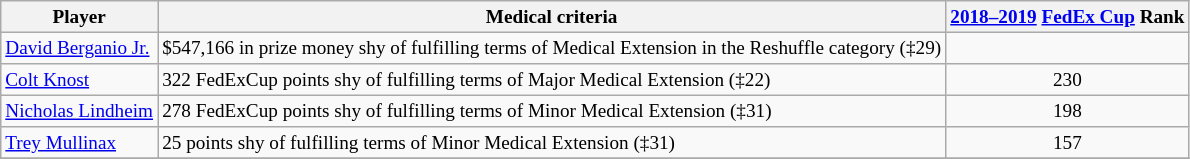<table class="wikitable sortable" style="text-align:center;font-size: 80%">
<tr>
<th>Player</th>
<th>Medical criteria</th>
<th><a href='#'>2018–2019</a> <a href='#'>FedEx Cup</a> Rank</th>
</tr>
<tr>
<td align=left> <a href='#'>David Berganio Jr.</a></td>
<td align=left>$547,166 in prize money shy of fulfilling terms of Medical Extension in the Reshuffle category (‡29)</td>
<td></td>
</tr>
<tr>
<td align="left"> <a href='#'>Colt Knost</a></td>
<td align="left">322 FedExCup points shy of fulfilling terms of Major Medical Extension (‡22)</td>
<td>230</td>
</tr>
<tr>
<td align=left> <a href='#'>Nicholas Lindheim</a></td>
<td align=left>278 FedExCup points shy of fulfilling terms of Minor Medical Extension (‡31)</td>
<td>198</td>
</tr>
<tr>
<td align=left> <a href='#'>Trey Mullinax</a></td>
<td align=left>25 points shy of fulfilling terms of Minor Medical Extension (‡31)</td>
<td>157</td>
</tr>
<tr>
</tr>
</table>
